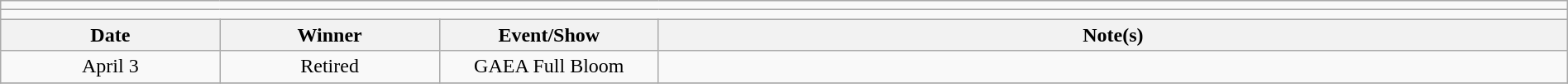<table class="wikitable" style="text-align:center; width:100%;">
<tr>
<td colspan="5"></td>
</tr>
<tr>
<td colspan="5"><strong></strong></td>
</tr>
<tr>
<th width=14%>Date</th>
<th width=14%>Winner</th>
<th width=14%>Event/Show</th>
<th width=58%>Note(s)</th>
</tr>
<tr>
<td>April 3</td>
<td>Retired</td>
<td>GAEA Full Bloom</td>
<td align=left></td>
</tr>
<tr>
</tr>
</table>
